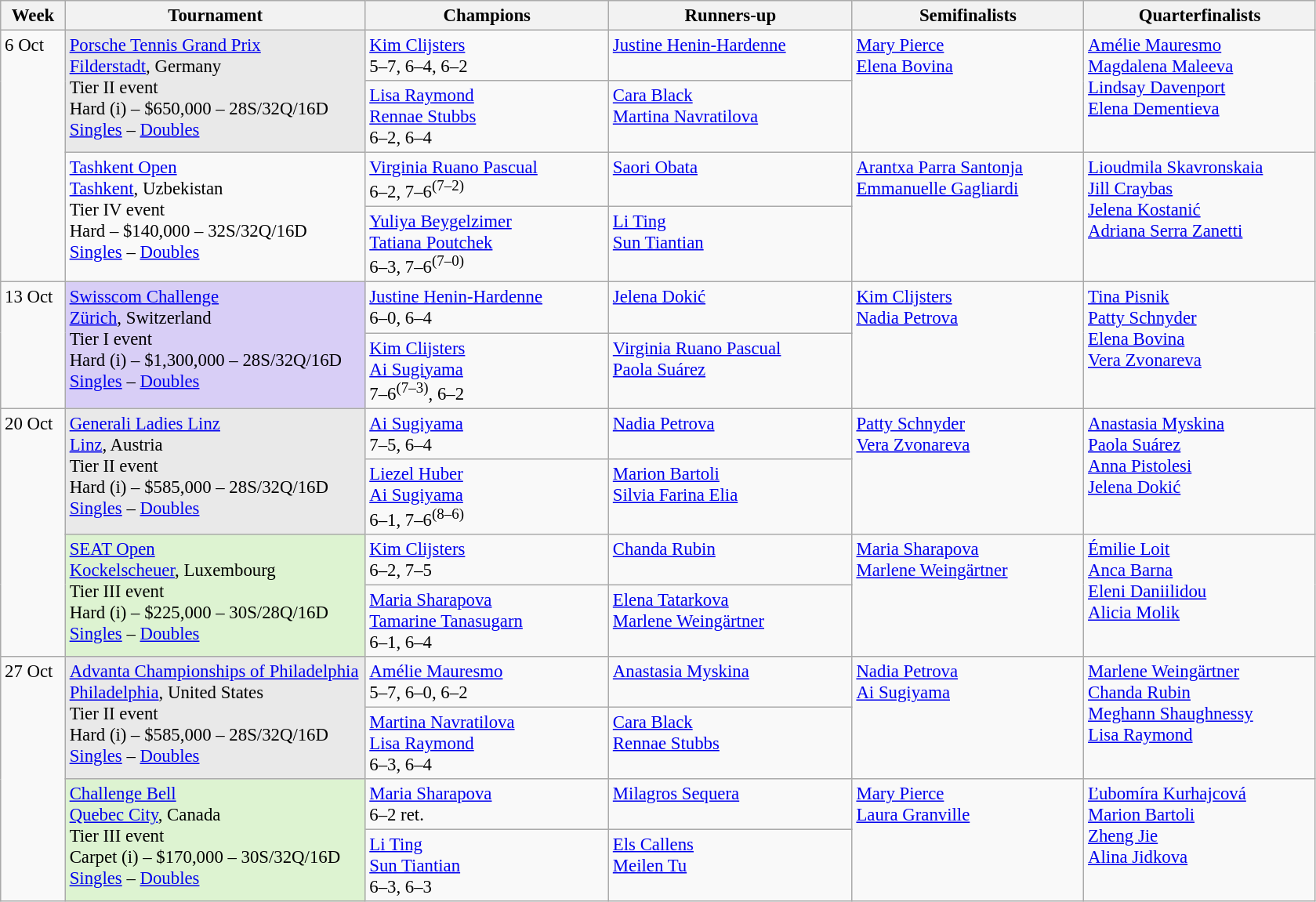<table class=wikitable style=font-size:95%>
<tr>
<th style="width:48px;">Week</th>
<th style="width:248px;">Tournament</th>
<th style="width:200px;">Champions</th>
<th style="width:200px;">Runners-up</th>
<th style="width:190px;">Semifinalists</th>
<th style="width:190px;">Quarterfinalists</th>
</tr>
<tr valign="top">
<td rowspan=4>6 Oct</td>
<td rowspan=2 bgcolor=#E9E9E9><a href='#'>Porsche Tennis Grand Prix</a><br> <a href='#'>Filderstadt</a>, Germany <br>Tier II event<br>Hard (i) – $650,000 – 28S/32Q/16D<br><a href='#'>Singles</a> – <a href='#'>Doubles</a></td>
<td> <a href='#'>Kim Clijsters</a> <br> 5–7, 6–4, 6–2</td>
<td> <a href='#'>Justine Henin-Hardenne</a></td>
<td rowspan=2> <a href='#'>Mary Pierce</a><br> <a href='#'>Elena Bovina</a></td>
<td rowspan=2> <a href='#'>Amélie Mauresmo</a>  <br>  <a href='#'>Magdalena Maleeva</a> <br> <a href='#'>Lindsay Davenport</a><br>   <a href='#'>Elena Dementieva</a></td>
</tr>
<tr valign="top">
<td> <a href='#'>Lisa Raymond</a> <br>  <a href='#'>Rennae Stubbs</a><br>6–2, 6–4</td>
<td> <a href='#'>Cara Black</a> <br>  <a href='#'>Martina Navratilova</a></td>
</tr>
<tr valign="top">
<td rowspan=2><a href='#'>Tashkent Open</a><br>  <a href='#'>Tashkent</a>, Uzbekistan <br>Tier IV event<br>Hard – $140,000 – 32S/32Q/16D<br><a href='#'>Singles</a> – <a href='#'>Doubles</a></td>
<td> <a href='#'>Virginia Ruano Pascual</a> <br> 6–2, 7–6<sup>(7–2)</sup></td>
<td> <a href='#'>Saori Obata</a></td>
<td rowspan=2> <a href='#'>Arantxa Parra Santonja</a><br> <a href='#'>Emmanuelle Gagliardi</a></td>
<td rowspan=2> <a href='#'>Lioudmila Skavronskaia</a>  <br>  <a href='#'>Jill Craybas</a> <br> <a href='#'>Jelena Kostanić</a><br>   <a href='#'>Adriana Serra Zanetti</a></td>
</tr>
<tr valign="top">
<td> <a href='#'>Yuliya Beygelzimer</a> <br>  <a href='#'>Tatiana Poutchek</a><br>6–3, 7–6<sup>(7–0)</sup></td>
<td> <a href='#'>Li Ting</a> <br>  <a href='#'>Sun Tiantian</a></td>
</tr>
<tr valign="top">
<td rowspan=2>13 Oct</td>
<td rowspan=2 bgcolor=#d8cef6><a href='#'>Swisscom Challenge</a><br> <a href='#'>Zürich</a>, Switzerland <br>Tier I event<br>Hard (i) – $1,300,000 – 28S/32Q/16D<br><a href='#'>Singles</a> – <a href='#'>Doubles</a></td>
<td> <a href='#'>Justine Henin-Hardenne</a> <br> 6–0, 6–4</td>
<td> <a href='#'>Jelena Dokić</a></td>
<td rowspan=2> <a href='#'>Kim Clijsters</a><br> <a href='#'>Nadia Petrova</a></td>
<td rowspan=2> <a href='#'>Tina Pisnik</a>  <br>  <a href='#'>Patty Schnyder</a> <br> <a href='#'>Elena Bovina</a><br>   <a href='#'>Vera Zvonareva</a></td>
</tr>
<tr valign="top">
<td> <a href='#'>Kim Clijsters</a> <br>  <a href='#'>Ai Sugiyama</a><br>7–6<sup>(7–3)</sup>, 6–2</td>
<td> <a href='#'>Virginia Ruano Pascual</a> <br>  <a href='#'>Paola Suárez</a></td>
</tr>
<tr valign="top">
<td rowspan=4>20 Oct</td>
<td rowspan=2 bgcolor=#E9E9E9><a href='#'>Generali Ladies Linz</a><br>  <a href='#'>Linz</a>, Austria <br>Tier II event<br>Hard (i) – $585,000 – 28S/32Q/16D<br><a href='#'>Singles</a> – <a href='#'>Doubles</a></td>
<td> <a href='#'>Ai Sugiyama</a> <br> 7–5, 6–4</td>
<td> <a href='#'>Nadia Petrova</a></td>
<td rowspan=2> <a href='#'>Patty Schnyder</a><br> <a href='#'>Vera Zvonareva</a></td>
<td rowspan=2> <a href='#'>Anastasia Myskina</a>  <br>  <a href='#'>Paola Suárez</a> <br> <a href='#'>Anna Pistolesi</a><br>   <a href='#'>Jelena Dokić</a></td>
</tr>
<tr valign="top">
<td> <a href='#'>Liezel Huber</a> <br>  <a href='#'>Ai Sugiyama</a><br>6–1, 7–6<sup>(8–6)</sup></td>
<td> <a href='#'>Marion Bartoli</a> <br>  <a href='#'>Silvia Farina Elia</a></td>
</tr>
<tr valign="top">
<td rowspan=2 bgcolor=#DDF3D1><a href='#'>SEAT Open</a><br> <a href='#'>Kockelscheuer</a>, Luxembourg <br>Tier III event<br>Hard (i) – $225,000 – 30S/28Q/16D<br><a href='#'>Singles</a> – <a href='#'>Doubles</a></td>
<td> <a href='#'>Kim Clijsters</a> <br> 6–2, 7–5</td>
<td> <a href='#'>Chanda Rubin</a></td>
<td rowspan=2> <a href='#'>Maria Sharapova</a><br> <a href='#'>Marlene Weingärtner</a></td>
<td rowspan=2> <a href='#'>Émilie Loit</a>  <br>  <a href='#'>Anca Barna</a> <br> <a href='#'>Eleni Daniilidou</a><br>   <a href='#'>Alicia Molik</a></td>
</tr>
<tr valign="top">
<td> <a href='#'>Maria Sharapova</a> <br>  <a href='#'>Tamarine Tanasugarn</a><br>6–1, 6–4</td>
<td> <a href='#'>Elena Tatarkova</a> <br>  <a href='#'>Marlene Weingärtner</a></td>
</tr>
<tr valign="top">
<td rowspan=4>27 Oct</td>
<td rowspan=2 bgcolor=#E9E9E9><a href='#'>Advanta Championships of Philadelphia</a><br> <a href='#'>Philadelphia</a>, United States <br>Tier II event<br>Hard (i) – $585,000 – 28S/32Q/16D<br><a href='#'>Singles</a> – <a href='#'>Doubles</a></td>
<td> <a href='#'>Amélie Mauresmo</a> <br> 5–7, 6–0, 6–2</td>
<td> <a href='#'>Anastasia Myskina</a></td>
<td rowspan=2> <a href='#'>Nadia Petrova</a><br> <a href='#'>Ai Sugiyama</a></td>
<td rowspan=2> <a href='#'>Marlene Weingärtner</a>  <br>  <a href='#'>Chanda Rubin</a> <br> <a href='#'>Meghann Shaughnessy</a><br>   <a href='#'>Lisa Raymond</a></td>
</tr>
<tr valign="top">
<td> <a href='#'>Martina Navratilova</a> <br>  <a href='#'>Lisa Raymond</a><br>6–3, 6–4</td>
<td> <a href='#'>Cara Black</a> <br>  <a href='#'>Rennae Stubbs</a></td>
</tr>
<tr valign="top">
<td rowspan=2 bgcolor=#DDF3D1><a href='#'>Challenge Bell</a><br> <a href='#'>Quebec City</a>, Canada <br>Tier III event<br>Carpet (i) – $170,000 – 30S/32Q/16D<br><a href='#'>Singles</a> – <a href='#'>Doubles</a></td>
<td> <a href='#'>Maria Sharapova</a> <br> 6–2 ret.</td>
<td> <a href='#'>Milagros Sequera</a></td>
<td rowspan=2> <a href='#'>Mary Pierce</a><br> <a href='#'>Laura Granville</a></td>
<td rowspan=2> <a href='#'>Ľubomíra Kurhajcová</a>  <br>  <a href='#'>Marion Bartoli</a> <br> <a href='#'>Zheng Jie</a><br>   <a href='#'>Alina Jidkova</a></td>
</tr>
<tr valign="top">
<td> <a href='#'>Li Ting</a> <br>  <a href='#'>Sun Tiantian</a><br>6–3, 6–3</td>
<td> <a href='#'>Els Callens</a> <br>  <a href='#'>Meilen Tu</a></td>
</tr>
</table>
